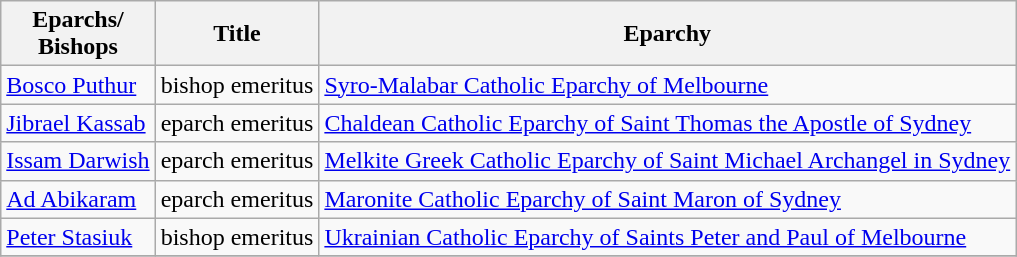<table class="wikitable sortable">
<tr>
<th>Eparchs/<br>Bishops</th>
<th>Title</th>
<th>Eparchy</th>
</tr>
<tr>
<td><a href='#'>Bosco Puthur</a></td>
<td>bishop emeritus</td>
<td><a href='#'>Syro-Malabar Catholic Eparchy of Melbourne</a></td>
</tr>
<tr>
<td><a href='#'>Jibrael Kassab</a></td>
<td>eparch emeritus</td>
<td><a href='#'>Chaldean Catholic Eparchy of Saint Thomas the Apostle of Sydney</a></td>
</tr>
<tr>
<td><a href='#'>Issam Darwish</a></td>
<td>eparch emeritus</td>
<td><a href='#'>Melkite Greek Catholic Eparchy of Saint Michael Archangel in Sydney</a></td>
</tr>
<tr>
<td><a href='#'>Ad Abikaram</a></td>
<td>eparch emeritus</td>
<td><a href='#'>Maronite Catholic Eparchy of Saint Maron of Sydney</a></td>
</tr>
<tr>
<td><a href='#'>Peter Stasiuk</a></td>
<td>bishop emeritus</td>
<td><a href='#'>Ukrainian Catholic Eparchy of Saints Peter and Paul of Melbourne</a></td>
</tr>
<tr>
</tr>
</table>
